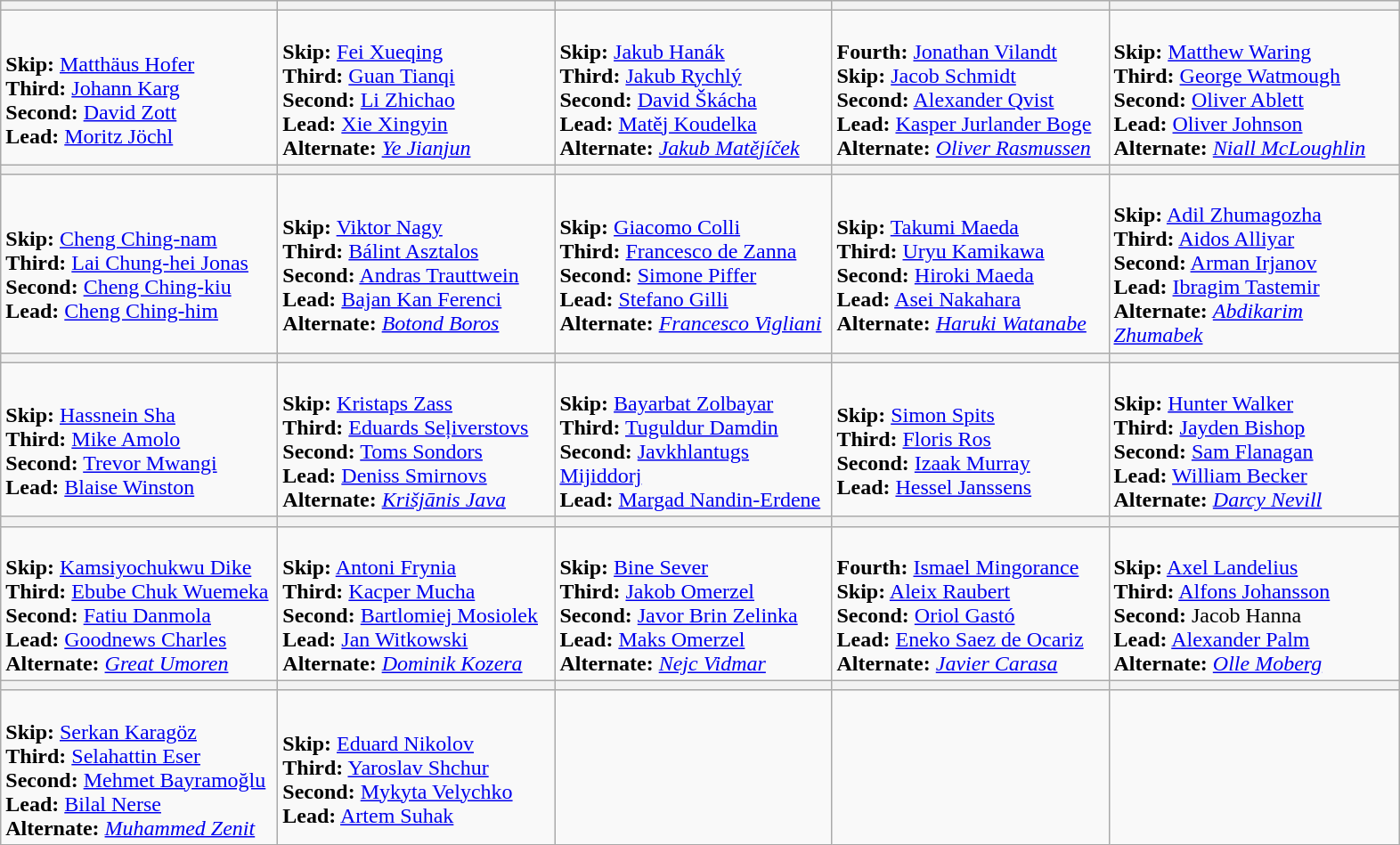<table class="wikitable">
<tr>
<th width=200></th>
<th width=200></th>
<th width=200></th>
<th width=200></th>
<th width=200></th>
</tr>
<tr>
<td><br><strong>Skip:</strong> <a href='#'>Matthäus Hofer</a><br>
<strong>Third:</strong> <a href='#'>Johann Karg</a><br>
<strong>Second:</strong> <a href='#'>David Zott</a><br>
<strong>Lead:</strong> <a href='#'>Moritz Jöchl</a></td>
<td><br><strong>Skip:</strong> <a href='#'>Fei Xueqing</a><br>
<strong>Third:</strong> <a href='#'>Guan Tianqi</a><br>
<strong>Second:</strong> <a href='#'>Li Zhichao</a><br>
<strong>Lead:</strong> <a href='#'>Xie Xingyin</a><br>
<strong>Alternate:</strong> <em><a href='#'>Ye Jianjun</a></em></td>
<td><br><strong>Skip:</strong> <a href='#'>Jakub Hanák</a><br>
<strong>Third:</strong> <a href='#'>Jakub Rychlý</a><br>
<strong>Second:</strong> <a href='#'>David Škácha</a><br>
<strong>Lead:</strong> <a href='#'>Matěj Koudelka</a><br>
<strong>Alternate:</strong> <em><a href='#'>Jakub Matějíček</a></em></td>
<td><br><strong>Fourth:</strong> <a href='#'>Jonathan Vilandt</a><br>
<strong>Skip:</strong> <a href='#'>Jacob Schmidt</a><br>
<strong>Second:</strong> <a href='#'>Alexander Qvist</a><br>
<strong>Lead:</strong> <a href='#'>Kasper Jurlander Boge</a><br>
<strong>Alternate:</strong> <em><a href='#'>Oliver Rasmussen</a></em></td>
<td><br><strong>Skip:</strong> <a href='#'>Matthew Waring</a><br>
<strong>Third:</strong> <a href='#'>George Watmough</a><br>
<strong>Second:</strong> <a href='#'>Oliver Ablett</a><br>
<strong>Lead:</strong> <a href='#'>Oliver Johnson</a><br>
<strong>Alternate:</strong> <em><a href='#'>Niall McLoughlin</a></em></td>
</tr>
<tr>
<th width=200></th>
<th width=200></th>
<th width=200></th>
<th width=200></th>
<th width=210></th>
</tr>
<tr>
<td><br><strong>Skip:</strong> <a href='#'>Cheng Ching-nam</a><br>
<strong>Third:</strong> <a href='#'>Lai Chung-hei Jonas</a><br>
<strong>Second:</strong> <a href='#'>Cheng Ching-kiu</a><br>
<strong>Lead:</strong> <a href='#'>Cheng Ching-him</a></td>
<td><br><strong>Skip:</strong> <a href='#'>Viktor Nagy</a><br>
<strong>Third:</strong> <a href='#'>Bálint Asztalos</a><br>
<strong>Second:</strong> <a href='#'>Andras Trauttwein</a><br>
<strong>Lead:</strong> <a href='#'>Bajan Kan Ferenci</a><br>
<strong>Alternate:</strong> <em><a href='#'>Botond Boros</a></em></td>
<td><br><strong>Skip:</strong> <a href='#'>Giacomo Colli</a><br>
<strong>Third:</strong> <a href='#'>Francesco de Zanna</a><br>
<strong>Second:</strong> <a href='#'>Simone Piffer</a><br>
<strong>Lead:</strong> <a href='#'>Stefano Gilli</a><br>
<strong>Alternate:</strong> <em><a href='#'>Francesco Vigliani</a></em></td>
<td><br><strong>Skip:</strong> <a href='#'>Takumi Maeda</a><br>
<strong>Third:</strong> <a href='#'>Uryu Kamikawa</a><br>
<strong>Second:</strong> <a href='#'>Hiroki Maeda</a><br>
<strong>Lead:</strong> <a href='#'>Asei Nakahara</a><br>
<strong>Alternate:</strong> <em><a href='#'>Haruki Watanabe</a></em></td>
<td><br><strong>Skip:</strong> <a href='#'>Adil Zhumagozha</a><br>
<strong>Third:</strong> <a href='#'>Aidos Alliyar</a><br>
<strong>Second:</strong> <a href='#'>Arman Irjanov</a><br>
<strong>Lead:</strong> <a href='#'>Ibragim Tastemir</a><br>
<strong>Alternate:</strong> <em><a href='#'>Abdikarim Zhumabek</a></em></td>
</tr>
<tr>
<th width=200></th>
<th width=200></th>
<th width=200></th>
<th width=200></th>
<th width=200></th>
</tr>
<tr>
<td><br><strong>Skip:</strong> <a href='#'>Hassnein Sha</a><br>
<strong>Third:</strong> <a href='#'>Mike Amolo</a><br>
<strong>Second:</strong> <a href='#'>Trevor Mwangi</a><br>
<strong>Lead:</strong> <a href='#'>Blaise Winston</a></td>
<td><br><strong>Skip:</strong> <a href='#'>Kristaps Zass</a><br>
<strong>Third:</strong> <a href='#'>Eduards Seļiverstovs</a><br>
<strong>Second:</strong> <a href='#'>Toms Sondors</a><br>
<strong>Lead:</strong> <a href='#'>Deniss Smirnovs</a><br>
<strong>Alternate:</strong> <em><a href='#'>Krišjānis Java</a></em></td>
<td><br><strong>Skip:</strong> <a href='#'>Bayarbat Zolbayar</a><br>
<strong>Third:</strong> <a href='#'>Tuguldur Damdin</a><br>
<strong>Second:</strong> <a href='#'>Javkhlantugs Mijiddorj</a><br>
<strong>Lead:</strong> <a href='#'>Margad Nandin-Erdene</a></td>
<td><br><strong>Skip:</strong> <a href='#'>Simon Spits</a><br>
<strong>Third:</strong> <a href='#'>Floris Ros</a><br>
<strong>Second:</strong> <a href='#'>Izaak Murray</a><br>
<strong>Lead:</strong> <a href='#'>Hessel Janssens</a></td>
<td><br><strong>Skip:</strong> <a href='#'>Hunter Walker</a><br>
<strong>Third:</strong> <a href='#'>Jayden Bishop</a><br>
<strong>Second:</strong> <a href='#'>Sam Flanagan</a><br>
<strong>Lead:</strong> <a href='#'>William Becker</a><br>
<strong>Alternate:</strong> <em><a href='#'>Darcy Nevill</a></em></td>
</tr>
<tr>
<th width=200></th>
<th width=200></th>
<th width=200></th>
<th width=200></th>
<th width=200></th>
</tr>
<tr>
<td><br><strong>Skip:</strong> <a href='#'>Kamsiyochukwu Dike</a><br>
<strong>Third:</strong> <a href='#'>Ebube Chuk Wuemeka</a><br>
<strong>Second:</strong> <a href='#'>Fatiu Danmola</a><br>
<strong>Lead:</strong> <a href='#'>Goodnews Charles</a><br>
<strong>Alternate:</strong> <em><a href='#'>Great Umoren</a></em></td>
<td><br><strong>Skip:</strong> <a href='#'>Antoni Frynia</a><br>
<strong>Third:</strong> <a href='#'>Kacper Mucha</a><br>
<strong>Second:</strong> <a href='#'>Bartlomiej Mosiolek</a><br>
<strong>Lead:</strong> <a href='#'>Jan Witkowski</a><br>
<strong>Alternate:</strong> <em><a href='#'>Dominik Kozera</a></em></td>
<td><br><strong>Skip:</strong> <a href='#'>Bine Sever</a><br>
<strong>Third:</strong> <a href='#'>Jakob Omerzel</a><br>
<strong>Second:</strong> <a href='#'>Javor Brin Zelinka</a><br>
<strong>Lead:</strong> <a href='#'>Maks Omerzel</a><br>
<strong>Alternate:</strong> <em><a href='#'>Nejc Vidmar</a></em></td>
<td><br><strong>Fourth:</strong> <a href='#'>Ismael Mingorance</a><br>
<strong>Skip:</strong> <a href='#'>Aleix Raubert</a><br>
<strong>Second:</strong> <a href='#'>Oriol Gastó</a><br>
<strong>Lead:</strong> <a href='#'>Eneko Saez de Ocariz</a><br>
<strong>Alternate:</strong> <em><a href='#'>Javier Carasa</a></em></td>
<td><br><strong>Skip:</strong> <a href='#'>Axel Landelius</a><br>
<strong>Third:</strong> <a href='#'>Alfons Johansson</a><br>
<strong>Second:</strong> Jacob Hanna<br>
<strong>Lead:</strong> <a href='#'>Alexander Palm</a><br>
<strong>Alternate:</strong> <em><a href='#'>Olle Moberg</a></em></td>
</tr>
<tr>
<th width=200></th>
<th width=200></th>
<th width=200></th>
<th width=200></th>
<th width=200></th>
</tr>
<tr>
<td><br><strong>Skip:</strong> <a href='#'>Serkan Karagöz</a><br>
<strong>Third:</strong> <a href='#'>Selahattin Eser</a><br>
<strong>Second:</strong> <a href='#'>Mehmet Bayramoğlu</a><br>
<strong>Lead:</strong> <a href='#'>Bilal Nerse</a><br>
<strong>Alternate:</strong> <em><a href='#'>Muhammed Zenit</a></em></td>
<td><br><strong>Skip:</strong> <a href='#'>Eduard Nikolov</a><br>
<strong>Third:</strong> <a href='#'>Yaroslav Shchur</a><br>
<strong>Second:</strong> <a href='#'>Mykyta Velychko</a><br>
<strong>Lead:</strong> <a href='#'>Artem Suhak</a></td>
<td></td>
<td></td>
<td></td>
</tr>
</table>
